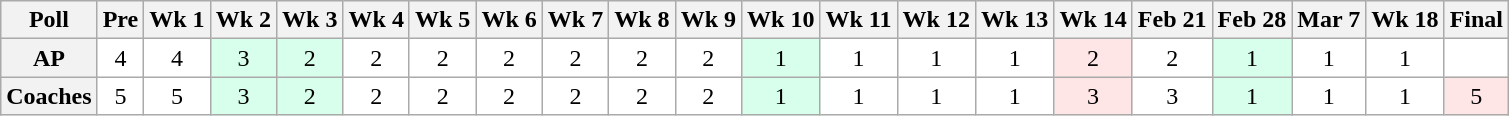<table class="wikitable" style="white-space:nowrap;">
<tr>
<th>Poll</th>
<th>Pre</th>
<th>Wk 1</th>
<th>Wk 2</th>
<th>Wk 3</th>
<th>Wk 4</th>
<th>Wk 5</th>
<th>Wk 6</th>
<th>Wk 7</th>
<th>Wk 8</th>
<th>Wk 9</th>
<th>Wk 10</th>
<th>Wk 11</th>
<th>Wk 12</th>
<th>Wk 13</th>
<th>Wk 14</th>
<th>Feb 21</th>
<th>Feb 28</th>
<th>Mar 7</th>
<th>Wk 18</th>
<th>Final</th>
</tr>
<tr style="text-align:center;">
<th>AP</th>
<td style="background:#FFF;">4</td>
<td style="background:#FFF;">4</td>
<td style="background:#D8FFEB;">3</td>
<td style="background:#D8FFEB;">2</td>
<td style="background:#FFF;">2</td>
<td style="background:#FFF;">2</td>
<td style="background:#FFF;">2</td>
<td style="background:#FFF;">2</td>
<td style="background:#FFF;">2</td>
<td style="background:#FFF;">2</td>
<td style="background:#D8FFEB;">1</td>
<td style="background:#FFF;">1</td>
<td style="background:#FFF;">1</td>
<td style="background:#FFF;">1</td>
<td style="background:#FFE6E6;">2</td>
<td style="background:#FFF;">2</td>
<td style="background:#D8FFEB;">1</td>
<td style="background:#FFF;">1</td>
<td style="background:#FFF;">1</td>
<td style="background:#FFF;"></td>
</tr>
<tr style="text-align:center;">
<th>Coaches</th>
<td style="background:#FFF;">5</td>
<td style="background:#FFF;">5</td>
<td style="background:#D8FFEB;">3</td>
<td style="background:#D8FFEB;">2</td>
<td style="background:#FFF;">2</td>
<td style="background:#FFF;">2</td>
<td style="background:#FFF;">2</td>
<td style="background:#FFF;">2</td>
<td style="background:#FFF;">2</td>
<td style="background:#FFF;">2</td>
<td style="background:#D8FFEB;">1</td>
<td style="background:#FFF;">1</td>
<td style="background:#FFF;">1</td>
<td style="background:#FFF;">1</td>
<td style="background:#FFE6E6;">3</td>
<td style="background:#FFF;">3</td>
<td style="background:#D8FFEB;">1</td>
<td style="background:#FFF;">1</td>
<td style="background:#FFF;">1</td>
<td style="background:#FFE6E6;">5</td>
</tr>
</table>
